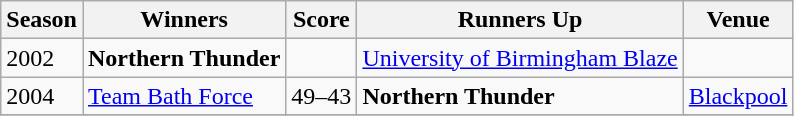<table class="wikitable collapsible">
<tr>
<th>Season</th>
<th>Winners</th>
<th>Score</th>
<th>Runners Up</th>
<th>Venue</th>
</tr>
<tr>
<td>2002 </td>
<td><strong>Northern Thunder</strong></td>
<td></td>
<td><a href='#'>University of Birmingham Blaze</a></td>
<td></td>
</tr>
<tr>
<td>2004 </td>
<td><a href='#'>Team Bath Force</a></td>
<td>49–43</td>
<td><strong>Northern Thunder</strong></td>
<td><a href='#'>Blackpool</a></td>
</tr>
<tr>
</tr>
</table>
